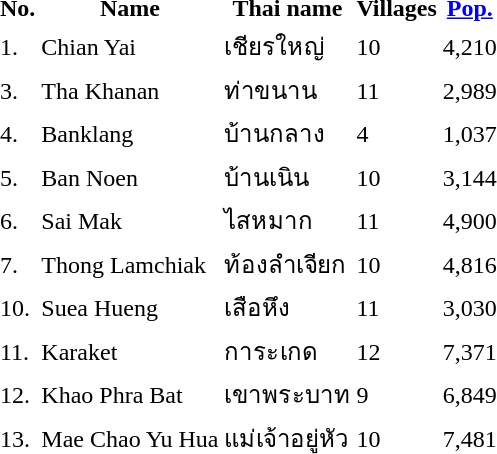<table>
<tr valign=top>
<td><br><table>
<tr>
<th>No.</th>
<th>Name</th>
<th>Thai name</th>
<th>Villages</th>
<th><a href='#'>Pop.</a></th>
</tr>
<tr>
<td>1.</td>
<td>Chian Yai</td>
<td>เชียรใหญ่</td>
<td>10</td>
<td>4,210</td>
<td></td>
</tr>
<tr>
<td>3.</td>
<td>Tha Khanan</td>
<td>ท่าขนาน</td>
<td>11</td>
<td>2,989</td>
<td></td>
</tr>
<tr>
<td>4.</td>
<td>Banklang</td>
<td>บ้านกลาง</td>
<td>4</td>
<td>1,037</td>
<td></td>
</tr>
<tr>
<td>5.</td>
<td>Ban Noen</td>
<td>บ้านเนิน</td>
<td>10</td>
<td>3,144</td>
<td></td>
</tr>
<tr>
<td>6.</td>
<td>Sai Mak</td>
<td>ไสหมาก</td>
<td>11</td>
<td>4,900</td>
<td></td>
</tr>
<tr>
<td>7.</td>
<td>Thong Lamchiak</td>
<td>ท้องลำเจียก</td>
<td>10</td>
<td>4,816</td>
<td></td>
</tr>
<tr>
<td>10.</td>
<td>Suea Hueng</td>
<td>เสือหึง</td>
<td>11</td>
<td>3,030</td>
<td></td>
</tr>
<tr>
<td>11.</td>
<td>Karaket</td>
<td>การะเกด</td>
<td>12</td>
<td>7,371</td>
<td></td>
</tr>
<tr>
<td>12.</td>
<td>Khao Phra Bat</td>
<td>เขาพระบาท</td>
<td>9</td>
<td>6,849</td>
<td></td>
</tr>
<tr>
<td>13.</td>
<td>Mae Chao Yu Hua</td>
<td>แม่เจ้าอยู่หัว</td>
<td>10</td>
<td>7,481</td>
<td></td>
</tr>
</table>
</td>
<td> </td>
</tr>
</table>
